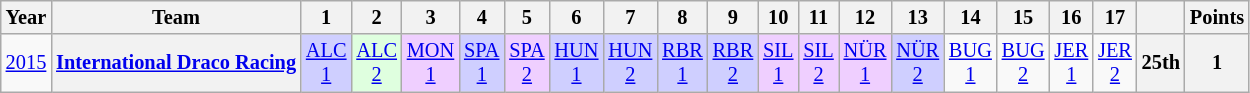<table class="wikitable" style="text-align:center; font-size:85%">
<tr>
<th>Year</th>
<th>Team</th>
<th>1</th>
<th>2</th>
<th>3</th>
<th>4</th>
<th>5</th>
<th>6</th>
<th>7</th>
<th>8</th>
<th>9</th>
<th>10</th>
<th>11</th>
<th>12</th>
<th>13</th>
<th>14</th>
<th>15</th>
<th>16</th>
<th>17</th>
<th></th>
<th>Points</th>
</tr>
<tr>
<td><a href='#'>2015</a></td>
<th nowrap><a href='#'>International Draco Racing</a></th>
<td style="background:#CFCFFF;"><a href='#'>ALC<br>1</a><br></td>
<td style="background:#DFFFDF;"><a href='#'>ALC<br>2</a><br></td>
<td style="background:#EFCFFF;"><a href='#'>MON<br>1</a><br></td>
<td style="background:#CFCFFF;"><a href='#'>SPA<br>1</a><br></td>
<td style="background:#EFCFFF;"><a href='#'>SPA<br>2</a><br></td>
<td style="background:#CFCFFF;"><a href='#'>HUN<br>1</a><br></td>
<td style="background:#CFCFFF;"><a href='#'>HUN<br>2</a><br></td>
<td style="background:#CFCFFF;"><a href='#'>RBR<br>1</a><br></td>
<td style="background:#CFCFFF;"><a href='#'>RBR<br>2</a><br></td>
<td style="background:#EFCFFF;"><a href='#'>SIL<br>1</a><br></td>
<td style="background:#EFCFFF;"><a href='#'>SIL<br>2</a><br></td>
<td style="background:#EFCFFF;"><a href='#'>NÜR<br>1</a><br></td>
<td style="background:#CFCFFF;"><a href='#'>NÜR<br>2</a><br></td>
<td><a href='#'>BUG<br>1</a></td>
<td><a href='#'>BUG<br>2</a></td>
<td><a href='#'>JER<br>1</a></td>
<td><a href='#'>JER<br>2</a></td>
<th>25th</th>
<th>1</th>
</tr>
</table>
